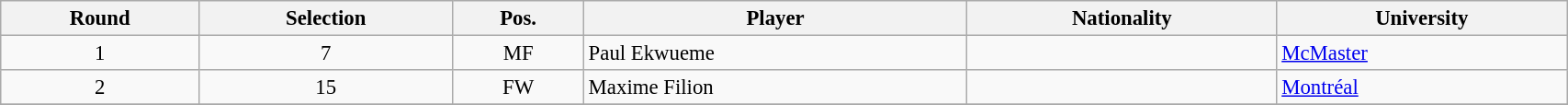<table class="wikitable sortable" style="width:90%; text-align:center; font-size:95%; text-align:left;">
<tr>
<th>Round</th>
<th>Selection</th>
<th>Pos.</th>
<th>Player</th>
<th>Nationality</th>
<th>University</th>
</tr>
<tr>
<td align=center>1</td>
<td align=center>7</td>
<td align=center>MF</td>
<td>Paul Ekwueme</td>
<td></td>
<td><a href='#'>McMaster</a></td>
</tr>
<tr>
<td align=center>2</td>
<td align=center>15</td>
<td align=center>FW</td>
<td>Maxime Filion</td>
<td></td>
<td><a href='#'>Montréal</a></td>
</tr>
<tr>
</tr>
</table>
